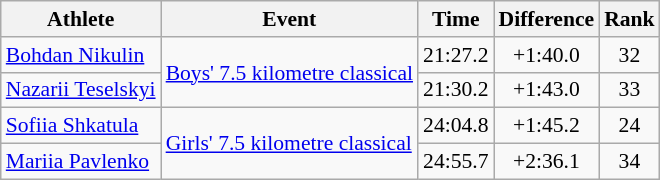<table class="wikitable" style="font-size:90%">
<tr>
<th>Athlete</th>
<th>Event</th>
<th>Time</th>
<th>Difference</th>
<th>Rank</th>
</tr>
<tr align=center>
<td align=left><a href='#'>Bohdan Nikulin</a></td>
<td align=left rowspan=2><a href='#'>Boys' 7.5 kilometre classical</a></td>
<td>21:27.2</td>
<td>+1:40.0</td>
<td>32</td>
</tr>
<tr align=center>
<td align=left><a href='#'>Nazarii Teselskyi</a></td>
<td>21:30.2</td>
<td>+1:43.0</td>
<td>33</td>
</tr>
<tr align=center>
<td align=left><a href='#'>Sofiia Shkatula</a></td>
<td align=left rowspan=2><a href='#'>Girls' 7.5 kilometre classical</a></td>
<td>24:04.8</td>
<td>+1:45.2</td>
<td>24</td>
</tr>
<tr align=center>
<td align=left><a href='#'>Mariia Pavlenko</a></td>
<td>24:55.7</td>
<td>+2:36.1</td>
<td>34</td>
</tr>
</table>
